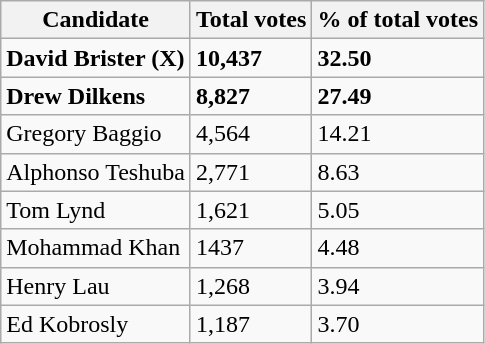<table class="wikitable">
<tr>
<th>Candidate</th>
<th>Total votes</th>
<th>% of total votes</th>
</tr>
<tr>
<td><strong>David Brister (X)</strong></td>
<td><strong>10,437</strong></td>
<td><strong>32.50</strong></td>
</tr>
<tr>
<td><strong>Drew Dilkens</strong></td>
<td><strong>8,827</strong></td>
<td><strong>27.49</strong></td>
</tr>
<tr>
<td>Gregory Baggio</td>
<td>4,564</td>
<td>14.21</td>
</tr>
<tr>
<td>Alphonso Teshuba</td>
<td>2,771</td>
<td>8.63</td>
</tr>
<tr>
<td>Tom Lynd</td>
<td>1,621</td>
<td>5.05</td>
</tr>
<tr>
<td>Mohammad Khan</td>
<td>1437</td>
<td>4.48</td>
</tr>
<tr>
<td>Henry Lau</td>
<td>1,268</td>
<td>3.94</td>
</tr>
<tr>
<td>Ed Kobrosly</td>
<td>1,187</td>
<td>3.70</td>
</tr>
</table>
